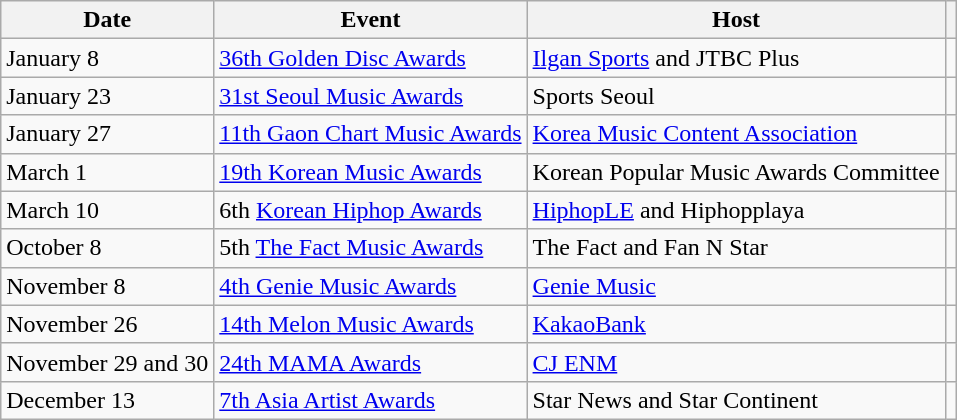<table class="wikitable sortable">
<tr>
<th scope="col">Date</th>
<th scope="col">Event</th>
<th scope="col">Host</th>
<th scope="col" class="unsortable"></th>
</tr>
<tr>
<td>January 8</td>
<td><a href='#'>36th Golden Disc Awards</a></td>
<td><a href='#'>Ilgan Sports</a> and JTBC Plus</td>
<td align="center"></td>
</tr>
<tr>
<td>January 23</td>
<td><a href='#'>31st Seoul Music Awards</a></td>
<td>Sports Seoul</td>
<td align="center"></td>
</tr>
<tr>
<td>January 27</td>
<td><a href='#'>11th Gaon Chart Music Awards</a></td>
<td><a href='#'>Korea Music Content Association</a></td>
<td align="center"></td>
</tr>
<tr>
<td>March 1</td>
<td><a href='#'>19th Korean Music Awards</a></td>
<td>Korean Popular Music Awards Committee</td>
<td align="center"></td>
</tr>
<tr>
<td>March 10</td>
<td>6th <a href='#'>Korean Hiphop Awards</a></td>
<td><a href='#'>HiphopLE</a> and Hiphopplaya</td>
<td align="center"></td>
</tr>
<tr>
<td>October 8</td>
<td>5th <a href='#'>The Fact Music Awards</a></td>
<td>The Fact and Fan N Star</td>
<td align="center"></td>
</tr>
<tr>
<td>November 8</td>
<td><a href='#'>4th Genie Music Awards</a></td>
<td><a href='#'>Genie Music</a></td>
<td align="center"></td>
</tr>
<tr>
<td>November 26</td>
<td><a href='#'>14th Melon Music Awards</a></td>
<td><a href='#'>KakaoBank</a></td>
<td align="center"></td>
</tr>
<tr>
<td>November 29 and 30</td>
<td><a href='#'>24th MAMA Awards</a></td>
<td><a href='#'>CJ ENM</a></td>
<td align="center"></td>
</tr>
<tr>
<td>December 13</td>
<td><a href='#'>7th Asia Artist Awards</a></td>
<td>Star News and Star Continent</td>
<td align="center"></td>
</tr>
</table>
